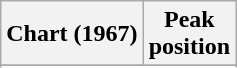<table class="wikitable sortable">
<tr>
<th align="left">Chart (1967)</th>
<th align="center">Peak<br>position</th>
</tr>
<tr>
</tr>
<tr>
</tr>
</table>
